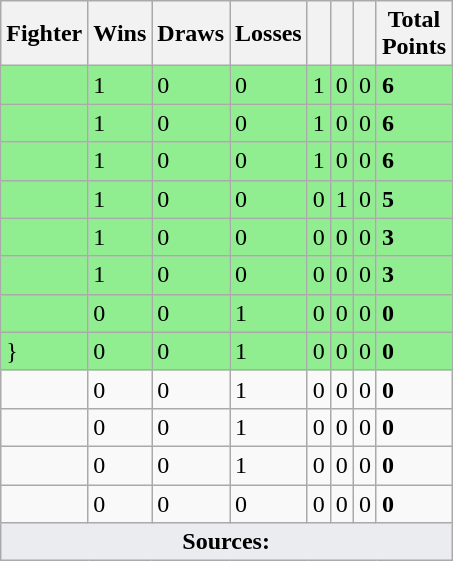<table class="wikitable sortable">
<tr>
<th>Fighter</th>
<th>Wins</th>
<th>Draws</th>
<th>Losses</th>
<th></th>
<th></th>
<th></th>
<th>Total<br> Points</th>
</tr>
<tr>
<td style="background:#90EE90;"></td>
<td style="background:#90EE90;">1</td>
<td style="background:#90EE90;">0</td>
<td style="background:#90EE90;">0</td>
<td style="background:#90EE90;">1</td>
<td style="background:#90EE90;">0</td>
<td style="background:#90EE90;">0</td>
<td style="background:#90EE90;"><strong>6</strong></td>
</tr>
<tr>
<td style="background:#90EE90;"></td>
<td style="background:#90EE90;">1</td>
<td style="background:#90EE90;">0</td>
<td style="background:#90EE90;">0</td>
<td style="background:#90EE90;">1</td>
<td style="background:#90EE90;">0</td>
<td style="background:#90EE90;">0</td>
<td style="background:#90EE90;"><strong>6</strong></td>
</tr>
<tr>
<td style="background:#90EE90;"></td>
<td style="background:#90EE90;">1</td>
<td style="background:#90EE90;">0</td>
<td style="background:#90EE90;">0</td>
<td style="background:#90EE90;">1</td>
<td style="background:#90EE90;">0</td>
<td style="background:#90EE90;">0</td>
<td style="background:#90EE90;"><strong>6</strong></td>
</tr>
<tr>
<td style="background:#90EE90;"></td>
<td style="background:#90EE90;">1</td>
<td style="background:#90EE90;">0</td>
<td style="background:#90EE90;">0</td>
<td style="background:#90EE90;">0</td>
<td style="background:#90EE90;">1</td>
<td style="background:#90EE90;">0</td>
<td style="background:#90EE90;"><strong>5</strong></td>
</tr>
<tr>
<td style="background:#90EE90;"></td>
<td style="background:#90EE90;">1</td>
<td style="background:#90EE90;">0</td>
<td style="background:#90EE90;">0</td>
<td style="background:#90EE90;">0</td>
<td style="background:#90EE90;">0</td>
<td style="background:#90EE90;">0</td>
<td style="background:#90EE90;"><strong>3</strong></td>
</tr>
<tr>
<td style="background:#90EE90;"></td>
<td style="background:#90EE90;">1</td>
<td style="background:#90EE90;">0</td>
<td style="background:#90EE90;">0</td>
<td style="background:#90EE90;">0</td>
<td style="background:#90EE90;">0</td>
<td style="background:#90EE90;">0</td>
<td style="background:#90EE90;"><strong>3</strong></td>
</tr>
<tr>
<td style="background:#90EE90;"></td>
<td style="background:#90EE90;">0</td>
<td style="background:#90EE90;">0</td>
<td style="background:#90EE90;">1</td>
<td style="background:#90EE90;">0</td>
<td style="background:#90EE90;">0</td>
<td style="background:#90EE90;">0</td>
<td style="background:#90EE90;"><strong>0</strong></td>
</tr>
<tr>
<td style="background:#90EE90;">} </td>
<td style="background:#90EE90;">0</td>
<td style="background:#90EE90;">0</td>
<td style="background:#90EE90;">1</td>
<td style="background:#90EE90;">0</td>
<td style="background:#90EE90;">0</td>
<td style="background:#90EE90;">0</td>
<td style="background:#90EE90;"><strong>0</strong></td>
</tr>
<tr>
<td></td>
<td>0</td>
<td>0</td>
<td>1</td>
<td>0</td>
<td>0</td>
<td>0</td>
<td><strong>0</strong></td>
</tr>
<tr>
<td></td>
<td>0</td>
<td>0</td>
<td>1</td>
<td>0</td>
<td>0</td>
<td>0</td>
<td><strong>0</strong></td>
</tr>
<tr>
<td></td>
<td>0</td>
<td>0</td>
<td>1</td>
<td>0</td>
<td>0</td>
<td>0</td>
<td><strong>0</strong></td>
</tr>
<tr>
<td></td>
<td>0</td>
<td>0</td>
<td>0</td>
<td>0</td>
<td>0</td>
<td>0</td>
<td><strong>0</strong></td>
</tr>
<tr>
<td colspan="9" style="background-color:#EAECF0; text-align:center"><strong>Sources:</strong></td>
</tr>
</table>
